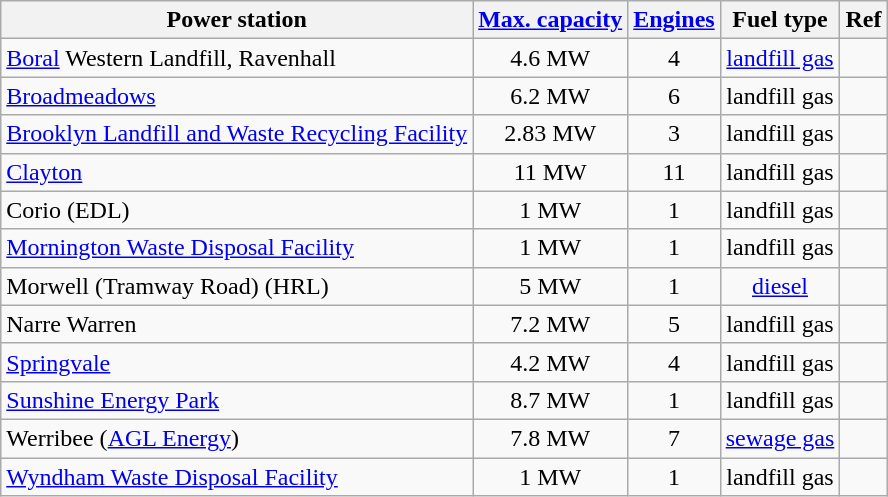<table class="wikitable sortable" style="text-align: center">
<tr>
<th>Power station</th>
<th><a href='#'>Max. capacity</a></th>
<th><a href='#'>Engines</a></th>
<th>Fuel type</th>
<th>Ref</th>
</tr>
<tr>
<td align="left"><a href='#'>Boral</a> Western Landfill, Ravenhall</td>
<td>4.6 MW</td>
<td>4</td>
<td><a href='#'>landfill gas</a></td>
<td></td>
</tr>
<tr>
<td align="left"><a href='#'>Broadmeadows</a></td>
<td>6.2 MW</td>
<td>6</td>
<td>landfill gas</td>
<td></td>
</tr>
<tr>
<td align="left"><a href='#'>Brooklyn Landfill and Waste Recycling Facility</a></td>
<td>2.83 MW</td>
<td>3</td>
<td>landfill gas</td>
<td></td>
</tr>
<tr>
<td align="left"><a href='#'>Clayton</a></td>
<td>11 MW</td>
<td>11</td>
<td>landfill gas</td>
<td></td>
</tr>
<tr>
<td align="left">Corio (EDL)</td>
<td>1 MW</td>
<td>1</td>
<td>landfill gas</td>
<td></td>
</tr>
<tr>
<td align="left"><a href='#'>Mornington Waste Disposal Facility</a></td>
<td>1 MW</td>
<td>1</td>
<td>landfill gas</td>
<td></td>
</tr>
<tr>
<td align="left">Morwell (Tramway Road) (HRL)</td>
<td>5 MW</td>
<td>1</td>
<td><a href='#'>diesel</a></td>
<td></td>
</tr>
<tr>
<td align="left">Narre Warren</td>
<td>7.2 MW</td>
<td>5</td>
<td>landfill gas</td>
<td></td>
</tr>
<tr>
<td align="left"><a href='#'>Springvale</a></td>
<td>4.2 MW</td>
<td>4</td>
<td>landfill gas</td>
<td></td>
</tr>
<tr>
<td align="left"><a href='#'>Sunshine Energy Park</a></td>
<td>8.7 MW</td>
<td>1</td>
<td>landfill gas</td>
<td></td>
</tr>
<tr>
<td align="left">Werribee (<a href='#'>AGL Energy</a>)</td>
<td>7.8 MW</td>
<td>7</td>
<td><a href='#'>sewage gas</a></td>
<td></td>
</tr>
<tr>
<td align="left"><a href='#'>Wyndham Waste Disposal Facility</a></td>
<td>1 MW</td>
<td>1</td>
<td>landfill gas</td>
<td></td>
</tr>
</table>
